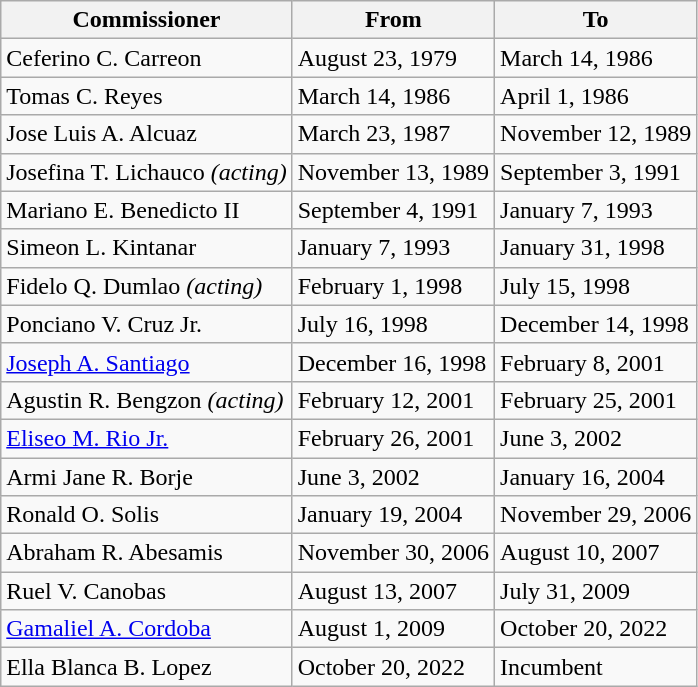<table class=wikitable>
<tr>
<th>Commissioner</th>
<th>From</th>
<th>To</th>
</tr>
<tr>
<td>Ceferino C. Carreon</td>
<td>August 23, 1979</td>
<td>March 14, 1986</td>
</tr>
<tr>
<td>Tomas C. Reyes</td>
<td>March 14, 1986</td>
<td>April 1, 1986</td>
</tr>
<tr>
<td>Jose Luis A. Alcuaz</td>
<td>March 23, 1987</td>
<td>November 12, 1989</td>
</tr>
<tr>
<td>Josefina T. Lichauco <em>(acting)</em></td>
<td>November 13, 1989</td>
<td>September 3, 1991</td>
</tr>
<tr>
<td>Mariano E. Benedicto II</td>
<td>September 4, 1991</td>
<td>January 7, 1993</td>
</tr>
<tr>
<td>Simeon L. Kintanar</td>
<td>January 7, 1993</td>
<td>January 31, 1998</td>
</tr>
<tr>
<td>Fidelo Q. Dumlao <em>(acting)</em></td>
<td>February 1, 1998</td>
<td>July 15, 1998</td>
</tr>
<tr>
<td>Ponciano V. Cruz Jr.</td>
<td>July 16, 1998</td>
<td>December 14, 1998</td>
</tr>
<tr>
<td><a href='#'>Joseph A. Santiago</a></td>
<td>December 16, 1998</td>
<td>February 8, 2001</td>
</tr>
<tr>
<td>Agustin R. Bengzon <em>(acting)</em></td>
<td>February 12, 2001</td>
<td>February 25, 2001</td>
</tr>
<tr>
<td><a href='#'>Eliseo M. Rio Jr.</a></td>
<td>February 26, 2001</td>
<td>June 3, 2002</td>
</tr>
<tr>
<td>Armi Jane R. Borje</td>
<td>June 3, 2002</td>
<td>January 16, 2004</td>
</tr>
<tr>
<td>Ronald O. Solis</td>
<td>January 19, 2004</td>
<td>November 29, 2006</td>
</tr>
<tr>
<td>Abraham R. Abesamis</td>
<td>November 30, 2006</td>
<td>August 10, 2007</td>
</tr>
<tr>
<td>Ruel V. Canobas</td>
<td>August 13, 2007</td>
<td>July 31, 2009</td>
</tr>
<tr>
<td><a href='#'>Gamaliel A. Cordoba</a></td>
<td>August 1, 2009</td>
<td>October 20, 2022</td>
</tr>
<tr>
<td>Ella Blanca B. Lopez</td>
<td>October 20, 2022</td>
<td>Incumbent</td>
</tr>
</table>
